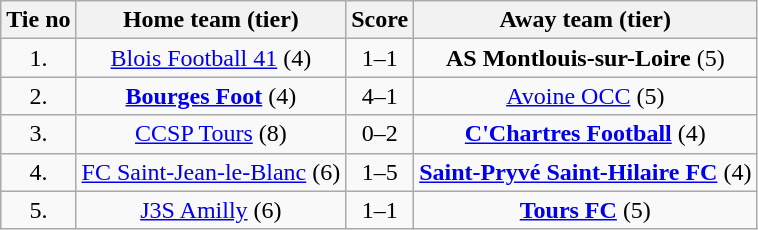<table class="wikitable" style="text-align: center">
<tr>
<th>Tie no</th>
<th>Home team (tier)</th>
<th>Score</th>
<th>Away team (tier)</th>
</tr>
<tr>
<td>1.</td>
<td><a href='#'>Blois Football 41</a> (4)</td>
<td>1–1 </td>
<td><strong>AS Montlouis-sur-Loire</strong> (5)</td>
</tr>
<tr>
<td>2.</td>
<td><strong><a href='#'>Bourges Foot</a></strong> (4)</td>
<td>4–1</td>
<td><a href='#'>Avoine OCC</a> (5)</td>
</tr>
<tr>
<td>3.</td>
<td><a href='#'>CCSP Tours</a> (8)</td>
<td>0–2</td>
<td><strong><a href='#'>C'Chartres Football</a></strong> (4)</td>
</tr>
<tr>
<td>4.</td>
<td><a href='#'>FC Saint-Jean-le-Blanc</a> (6)</td>
<td>1–5</td>
<td><strong><a href='#'>Saint-Pryvé Saint-Hilaire FC</a></strong> (4)</td>
</tr>
<tr>
<td>5.</td>
<td><a href='#'>J3S Amilly</a> (6)</td>
<td>1–1 </td>
<td><strong><a href='#'>Tours FC</a></strong> (5)</td>
</tr>
</table>
